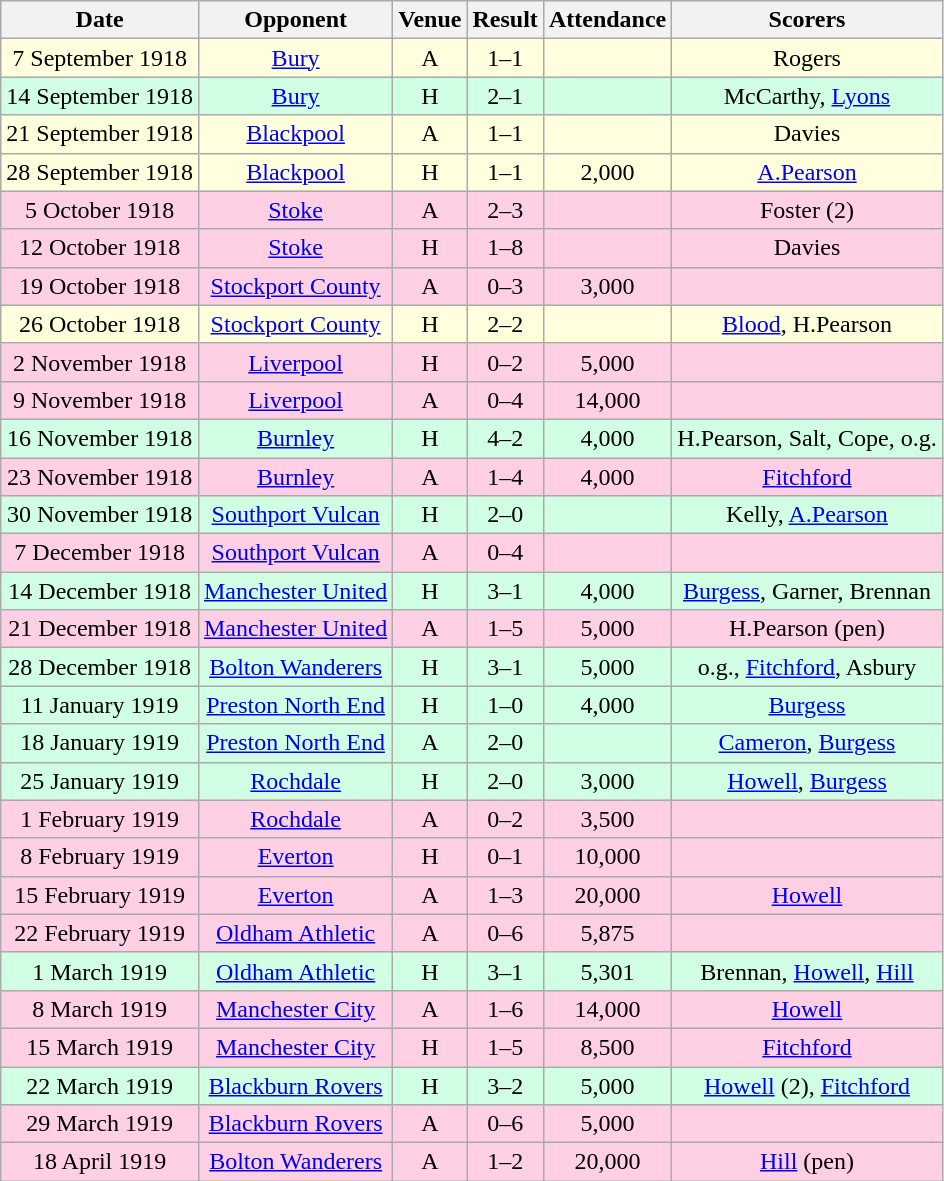<table class="wikitable sortable" style="font-size:100%; text-align:center">
<tr>
<th>Date</th>
<th>Opponent</th>
<th>Venue</th>
<th>Result</th>
<th>Attendance</th>
<th>Scorers</th>
</tr>
<tr style="background:#ffd;">
<td>7 September 1918</td>
<td><a href='#'>Bury</a></td>
<td>A</td>
<td>1–1</td>
<td></td>
<td>Rogers</td>
</tr>
<tr style="background-color: #d0ffe3;">
<td>14 September 1918</td>
<td><a href='#'>Bury</a></td>
<td>H</td>
<td>2–1</td>
<td></td>
<td>McCarthy, <a href='#'>Lyons</a></td>
</tr>
<tr style="background:#ffd;">
<td>21 September 1918</td>
<td><a href='#'>Blackpool</a></td>
<td>A</td>
<td>1–1</td>
<td></td>
<td>Davies</td>
</tr>
<tr style="background:#ffd;">
<td>28 September 1918</td>
<td><a href='#'>Blackpool</a></td>
<td>H</td>
<td>1–1</td>
<td>2,000</td>
<td><a href='#'>A.Pearson</a></td>
</tr>
<tr style="background-color: #ffd0e3;">
<td>5 October 1918</td>
<td><a href='#'>Stoke</a></td>
<td>A</td>
<td>2–3</td>
<td></td>
<td>Foster (2)</td>
</tr>
<tr style="background-color: #ffd0e3;">
<td>12 October 1918</td>
<td><a href='#'>Stoke</a></td>
<td>H</td>
<td>1–8</td>
<td></td>
<td>Davies</td>
</tr>
<tr style="background-color: #ffd0e3;">
<td>19 October 1918</td>
<td><a href='#'>Stockport County</a></td>
<td>A</td>
<td>0–3</td>
<td>3,000</td>
<td></td>
</tr>
<tr style="background:#ffd;">
<td>26 October 1918</td>
<td><a href='#'>Stockport County</a></td>
<td>H</td>
<td>2–2</td>
<td></td>
<td><a href='#'>Blood</a>, H.Pearson</td>
</tr>
<tr style="background-color: #ffd0e3;">
<td>2 November 1918</td>
<td><a href='#'>Liverpool</a></td>
<td>H</td>
<td>0–2</td>
<td>5,000</td>
<td></td>
</tr>
<tr style="background-color: #ffd0e3;">
<td>9 November 1918</td>
<td><a href='#'>Liverpool</a></td>
<td>A</td>
<td>0–4</td>
<td>14,000</td>
<td></td>
</tr>
<tr style="background-color: #d0ffe3;">
<td>16 November 1918</td>
<td><a href='#'>Burnley</a></td>
<td>H</td>
<td>4–2</td>
<td>4,000</td>
<td>H.Pearson, Salt, Cope, o.g.</td>
</tr>
<tr style="background-color: #ffd0e3;">
<td>23 November 1918</td>
<td><a href='#'>Burnley</a></td>
<td>A</td>
<td>1–4</td>
<td>4,000</td>
<td><a href='#'>Fitchford</a></td>
</tr>
<tr style="background-color: #d0ffe3;">
<td>30 November 1918</td>
<td><a href='#'>Southport Vulcan</a></td>
<td>H</td>
<td>2–0</td>
<td></td>
<td>Kelly, <a href='#'>A.Pearson</a></td>
</tr>
<tr style="background-color: #ffd0e3;">
<td>7 December 1918</td>
<td><a href='#'>Southport Vulcan</a></td>
<td>A</td>
<td>0–4</td>
<td></td>
<td></td>
</tr>
<tr style="background-color: #d0ffe3;">
<td>14 December 1918</td>
<td><a href='#'>Manchester United</a></td>
<td>H</td>
<td>3–1</td>
<td>4,000</td>
<td><a href='#'>Burgess</a>, Garner, Brennan</td>
</tr>
<tr style="background-color: #ffd0e3;">
<td>21 December 1918</td>
<td><a href='#'>Manchester United</a></td>
<td>A</td>
<td>1–5</td>
<td>5,000</td>
<td>H.Pearson (pen)</td>
</tr>
<tr style="background-color: #d0ffe3;">
<td>28 December 1918</td>
<td><a href='#'>Bolton Wanderers</a></td>
<td>H</td>
<td>3–1</td>
<td>5,000</td>
<td>o.g., <a href='#'>Fitchford</a>, Asbury</td>
</tr>
<tr style="background-color: #d0ffe3;">
<td>11 January 1919</td>
<td><a href='#'>Preston North End</a></td>
<td>H</td>
<td>1–0</td>
<td>4,000</td>
<td><a href='#'>Burgess</a></td>
</tr>
<tr style="background-color: #d0ffe3;">
<td>18 January 1919</td>
<td><a href='#'>Preston North End</a></td>
<td>A</td>
<td>2–0</td>
<td></td>
<td><a href='#'>Cameron</a>, <a href='#'>Burgess</a></td>
</tr>
<tr style="background-color: #d0ffe3;">
<td>25 January 1919</td>
<td><a href='#'>Rochdale</a></td>
<td>H</td>
<td>2–0</td>
<td>3,000</td>
<td><a href='#'>Howell</a>, <a href='#'>Burgess</a></td>
</tr>
<tr style="background-color: #ffd0e3;">
<td>1 February 1919</td>
<td><a href='#'>Rochdale</a></td>
<td>A</td>
<td>0–2</td>
<td>3,500</td>
<td></td>
</tr>
<tr style="background-color: #ffd0e3;">
<td>8 February 1919</td>
<td><a href='#'>Everton</a></td>
<td>H</td>
<td>0–1</td>
<td>10,000</td>
<td></td>
</tr>
<tr style="background-color: #ffd0e3;">
<td>15 February 1919</td>
<td><a href='#'>Everton</a></td>
<td>A</td>
<td>1–3</td>
<td>20,000</td>
<td><a href='#'>Howell</a></td>
</tr>
<tr style="background-color: #ffd0e3;">
<td>22 February 1919</td>
<td><a href='#'>Oldham Athletic</a></td>
<td>A</td>
<td>0–6</td>
<td>5,875</td>
<td></td>
</tr>
<tr style="background-color: #d0ffe3;">
<td>1 March 1919</td>
<td><a href='#'>Oldham Athletic</a></td>
<td>H</td>
<td>3–1</td>
<td>5,301</td>
<td>Brennan, <a href='#'>Howell</a>, <a href='#'>Hill</a></td>
</tr>
<tr style="background-color: #ffd0e3;">
<td>8 March 1919</td>
<td><a href='#'>Manchester City</a></td>
<td>A</td>
<td>1–6</td>
<td>14,000</td>
<td><a href='#'>Howell</a></td>
</tr>
<tr style="background-color: #ffd0e3;">
<td>15 March 1919</td>
<td><a href='#'>Manchester City</a></td>
<td>H</td>
<td>1–5</td>
<td>8,500</td>
<td><a href='#'>Fitchford</a></td>
</tr>
<tr style="background-color: #d0ffe3;">
<td>22 March 1919</td>
<td><a href='#'>Blackburn Rovers</a></td>
<td>H</td>
<td>3–2</td>
<td>5,000</td>
<td><a href='#'>Howell</a> (2), <a href='#'>Fitchford</a></td>
</tr>
<tr style="background-color: #ffd0e3;">
<td>29 March 1919</td>
<td><a href='#'>Blackburn Rovers</a></td>
<td>A</td>
<td>0–6</td>
<td>5,000</td>
<td></td>
</tr>
<tr style="background-color: #ffd0e3;">
<td>18 April 1919</td>
<td><a href='#'>Bolton Wanderers</a></td>
<td>A</td>
<td>1–2</td>
<td>20,000</td>
<td><a href='#'>Hill</a> (pen)</td>
</tr>
</table>
